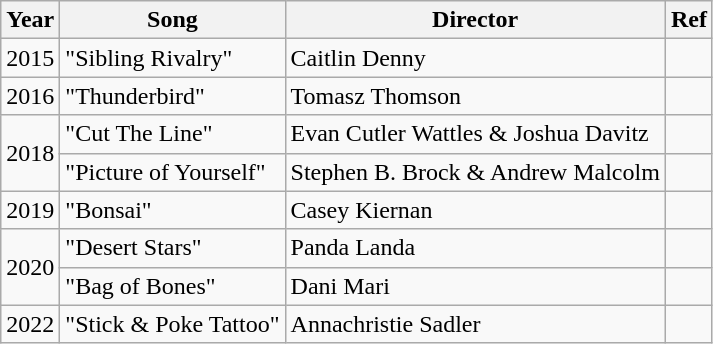<table class="wikitable">
<tr>
<th>Year</th>
<th>Song</th>
<th>Director</th>
<th>Ref</th>
</tr>
<tr>
<td>2015</td>
<td>"Sibling Rivalry"</td>
<td>Caitlin Denny</td>
<td></td>
</tr>
<tr>
<td>2016</td>
<td>"Thunderbird"</td>
<td>Tomasz Thomson</td>
<td></td>
</tr>
<tr>
<td rowspan="2">2018</td>
<td>"Cut The Line"</td>
<td>Evan Cutler Wattles & Joshua Davitz</td>
<td></td>
</tr>
<tr>
<td>"Picture of Yourself"</td>
<td>Stephen B. Brock & Andrew Malcolm</td>
<td></td>
</tr>
<tr>
<td>2019</td>
<td>"Bonsai"</td>
<td>Casey Kiernan</td>
<td></td>
</tr>
<tr>
<td rowspan="2">2020</td>
<td>"Desert Stars"</td>
<td>Panda Landa</td>
<td></td>
</tr>
<tr>
<td>"Bag of Bones"</td>
<td>Dani Mari</td>
<td></td>
</tr>
<tr>
<td>2022</td>
<td>"Stick & Poke Tattoo"</td>
<td>Annachristie Sadler</td>
<td></td>
</tr>
</table>
